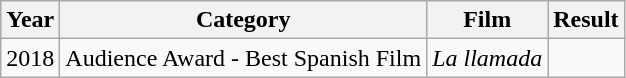<table class="wikitable">
<tr>
<th>Year</th>
<th>Category</th>
<th>Film</th>
<th>Result</th>
</tr>
<tr>
<td>2018</td>
<td>Audience Award - Best Spanish Film</td>
<td><em>La llamada</em></td>
<td></td>
</tr>
</table>
